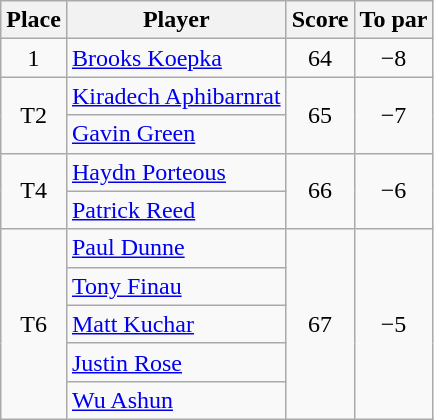<table class="wikitable">
<tr>
<th>Place</th>
<th>Player</th>
<th>Score</th>
<th>To par</th>
</tr>
<tr>
<td align=center>1</td>
<td> <a href='#'>Brooks Koepka</a></td>
<td align=center>64</td>
<td align=center>−8</td>
</tr>
<tr>
<td rowspan=2 align=center>T2</td>
<td> <a href='#'>Kiradech Aphibarnrat</a></td>
<td rowspan=2 align=center>65</td>
<td rowspan=2 align=center>−7</td>
</tr>
<tr>
<td> <a href='#'>Gavin Green</a></td>
</tr>
<tr>
<td rowspan=2 align=center>T4</td>
<td> <a href='#'>Haydn Porteous</a></td>
<td rowspan=2 align=center>66</td>
<td rowspan=2 align=center>−6</td>
</tr>
<tr>
<td> <a href='#'>Patrick Reed</a></td>
</tr>
<tr>
<td rowspan=5 align=center>T6</td>
<td> <a href='#'>Paul Dunne</a></td>
<td rowspan=5 align=center>67</td>
<td rowspan=5 align=center>−5</td>
</tr>
<tr>
<td> <a href='#'>Tony Finau</a></td>
</tr>
<tr>
<td> <a href='#'>Matt Kuchar</a></td>
</tr>
<tr>
<td> <a href='#'>Justin Rose</a></td>
</tr>
<tr>
<td> <a href='#'>Wu Ashun</a></td>
</tr>
</table>
